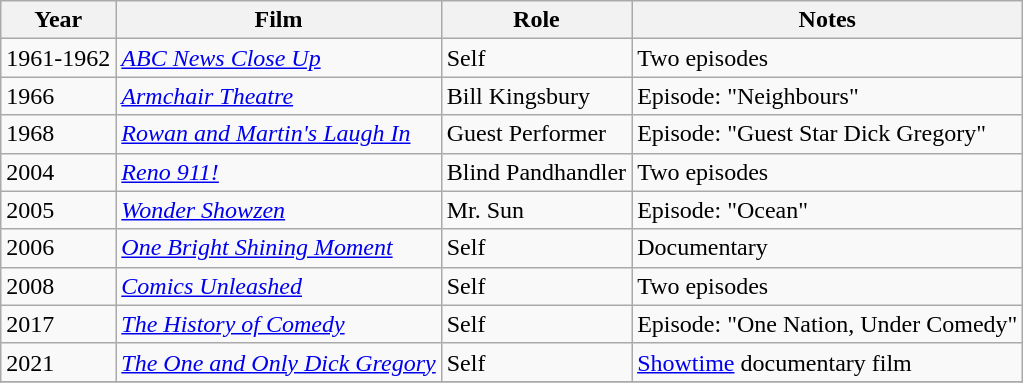<table class="wikitable sortable">
<tr>
<th>Year</th>
<th>Film</th>
<th>Role</th>
<th>Notes</th>
</tr>
<tr>
<td>1961-1962</td>
<td><em><a href='#'>ABC News Close Up</a></em></td>
<td>Self</td>
<td>Two episodes</td>
</tr>
<tr>
<td>1966</td>
<td><em><a href='#'>Armchair Theatre</a></em></td>
<td>Bill Kingsbury</td>
<td>Episode: "Neighbours"</td>
</tr>
<tr>
<td>1968</td>
<td><em><a href='#'>Rowan and Martin's Laugh In</a></em></td>
<td>Guest Performer</td>
<td>Episode: "Guest Star Dick Gregory"</td>
</tr>
<tr>
<td>2004</td>
<td><em><a href='#'>Reno 911!</a></em></td>
<td>Blind Pandhandler</td>
<td>Two episodes</td>
</tr>
<tr>
<td>2005</td>
<td><em><a href='#'>Wonder Showzen</a></em></td>
<td>Mr. Sun</td>
<td>Episode: "Ocean"</td>
</tr>
<tr>
<td>2006</td>
<td><em><a href='#'>One Bright Shining Moment</a></em></td>
<td>Self</td>
<td>Documentary</td>
</tr>
<tr>
<td>2008</td>
<td><em><a href='#'>Comics Unleashed</a></em></td>
<td>Self</td>
<td>Two episodes</td>
</tr>
<tr>
<td>2017</td>
<td><em><a href='#'>The History of Comedy</a></em></td>
<td>Self</td>
<td>Episode: "One Nation, Under Comedy"</td>
</tr>
<tr>
<td>2021</td>
<td><em><a href='#'>The One and Only Dick Gregory</a></em></td>
<td>Self</td>
<td><a href='#'>Showtime</a> documentary film</td>
</tr>
<tr>
</tr>
</table>
